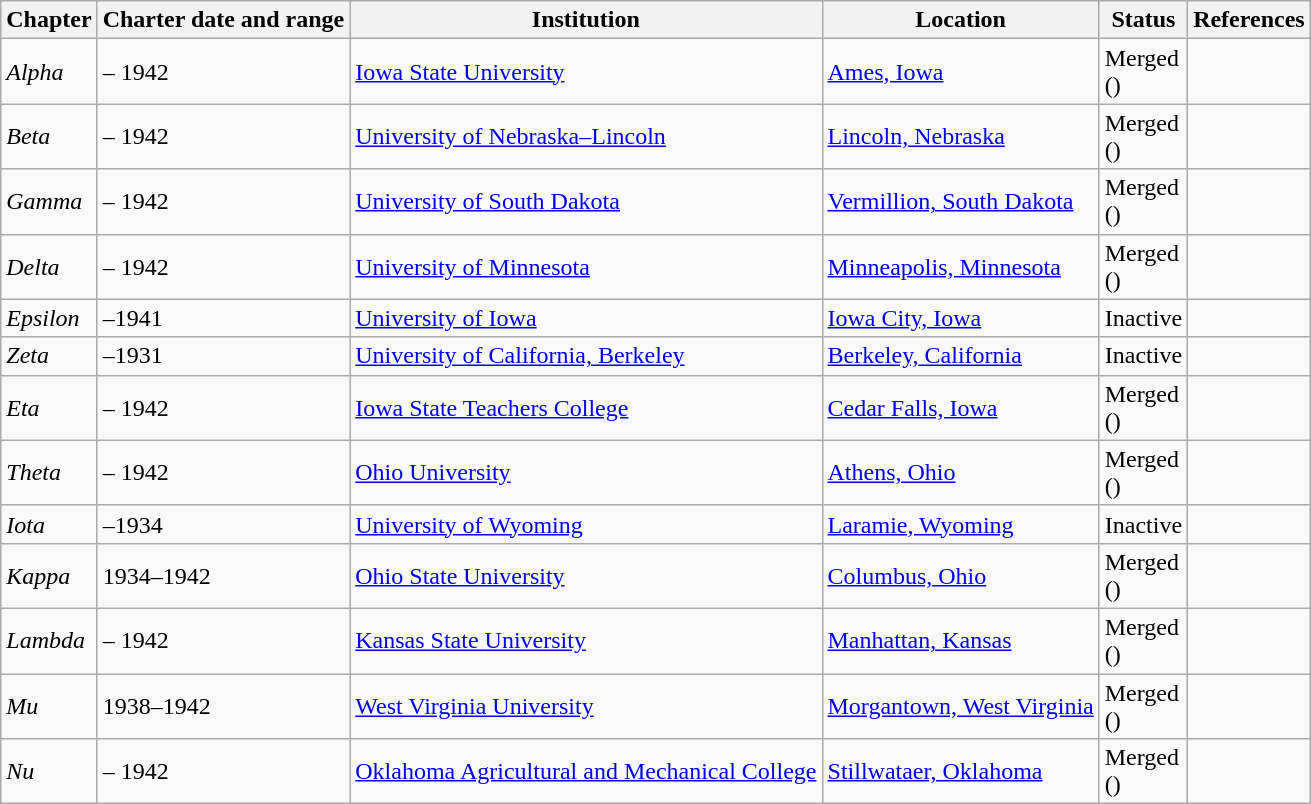<table class="wikitable sortable">
<tr>
<th>Chapter</th>
<th>Charter date and range</th>
<th>Institution</th>
<th>Location</th>
<th>Status</th>
<th>References</th>
</tr>
<tr>
<td><em>Alpha</em></td>
<td> – 1942</td>
<td><a href='#'>Iowa State University</a></td>
<td><a href='#'>Ames, Iowa</a></td>
<td>Merged<br>(<strong></strong>)</td>
<td></td>
</tr>
<tr>
<td><em>Beta</em></td>
<td> – 1942</td>
<td><a href='#'>University of Nebraska–Lincoln</a></td>
<td><a href='#'>Lincoln, Nebraska</a></td>
<td>Merged<br>(<strong></strong>)</td>
<td></td>
</tr>
<tr>
<td><em>Gamma</em></td>
<td> – 1942</td>
<td><a href='#'>University of South Dakota</a></td>
<td><a href='#'>Vermillion, South Dakota</a></td>
<td>Merged<br>(<strong></strong>)</td>
<td></td>
</tr>
<tr>
<td><em>Delta</em></td>
<td> – 1942</td>
<td><a href='#'>University of Minnesota</a></td>
<td><a href='#'>Minneapolis, Minnesota</a></td>
<td>Merged<br>(<strong></strong>)</td>
<td></td>
</tr>
<tr>
<td><em>Epsilon</em></td>
<td>–1941</td>
<td><a href='#'>University of Iowa</a></td>
<td><a href='#'>Iowa City, Iowa</a></td>
<td>Inactive</td>
<td></td>
</tr>
<tr>
<td><em>Zeta</em></td>
<td>–1931</td>
<td><a href='#'>University of California, Berkeley</a></td>
<td><a href='#'>Berkeley, California</a></td>
<td>Inactive</td>
<td></td>
</tr>
<tr>
<td><em>Eta</em></td>
<td> – 1942</td>
<td><a href='#'>Iowa State Teachers College</a></td>
<td><a href='#'>Cedar Falls, Iowa</a></td>
<td>Merged<br>(<strong></strong>)</td>
<td></td>
</tr>
<tr>
<td><em>Theta</em></td>
<td> – 1942</td>
<td><a href='#'>Ohio University</a></td>
<td><a href='#'>Athens, Ohio</a></td>
<td>Merged<br>(<strong></strong>)</td>
<td></td>
</tr>
<tr>
<td><em>Iota</em></td>
<td>–1934</td>
<td><a href='#'>University of Wyoming</a></td>
<td><a href='#'>Laramie, Wyoming</a></td>
<td>Inactive</td>
<td></td>
</tr>
<tr>
<td><em>Kappa</em></td>
<td>1934–1942</td>
<td><a href='#'>Ohio State University</a></td>
<td><a href='#'>Columbus, Ohio</a></td>
<td>Merged<br>(<strong></strong>)</td>
<td></td>
</tr>
<tr>
<td><em>Lambda</em></td>
<td> – 1942</td>
<td><a href='#'>Kansas State University</a></td>
<td><a href='#'>Manhattan, Kansas</a></td>
<td>Merged<br>(<strong></strong>)</td>
<td></td>
</tr>
<tr>
<td><em>Mu</em></td>
<td>1938–1942</td>
<td><a href='#'>West Virginia University</a></td>
<td><a href='#'>Morgantown, West Virginia</a></td>
<td>Merged<br>(<strong></strong>)</td>
<td></td>
</tr>
<tr>
<td><em>Nu</em></td>
<td> – 1942</td>
<td><a href='#'>Oklahoma Agricultural and Mechanical College</a></td>
<td><a href='#'>Stillwataer, Oklahoma</a></td>
<td>Merged<br>(<strong></strong>)</td>
<td></td>
</tr>
</table>
